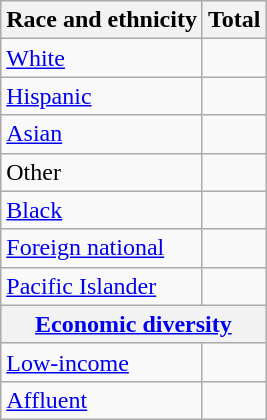<table class="wikitable floatright sortable collapsible"; text-align:right; font-size:80%;">
<tr>
<th>Race and ethnicity</th>
<th colspan="2" data-sort-type=number>Total</th>
</tr>
<tr>
<td><a href='#'>White</a></td>
<td align=right></td>
</tr>
<tr>
<td><a href='#'>Hispanic</a></td>
<td align=right></td>
</tr>
<tr>
<td><a href='#'>Asian</a></td>
<td align=right></td>
</tr>
<tr>
<td>Other</td>
<td align=right></td>
</tr>
<tr>
<td><a href='#'>Black</a></td>
<td align=right></td>
</tr>
<tr>
<td><a href='#'>Foreign national</a></td>
<td align=right></td>
</tr>
<tr>
<td><a href='#'>Pacific Islander</a></td>
<td align=right></td>
</tr>
<tr>
<th colspan="4" data-sort-type=number><a href='#'>Economic diversity</a></th>
</tr>
<tr>
<td><a href='#'>Low-income</a></td>
<td align=right></td>
</tr>
<tr>
<td><a href='#'>Affluent</a></td>
<td align=right></td>
</tr>
</table>
